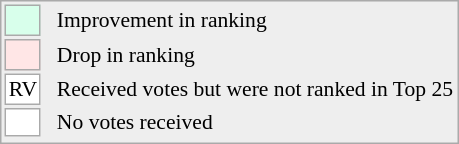<table align=right style="font-size:90%; border:1px solid #aaaaaa; white-space:nowrap; background:#eeeeee;">
<tr>
<td style="background:#d8ffeb; width:20px; border:1px solid #aaaaaa;"> </td>
<td rowspan=5> </td>
<td>Improvement in ranking</td>
</tr>
<tr>
<td style="background:#ffe6e6; width:20px; border:1px solid #aaaaaa;"> </td>
<td>Drop in ranking</td>
</tr>
<tr>
<td align=center style="width:20px; border:1px solid #aaaaaa; background:white;">RV</td>
<td>Received votes but were not ranked in Top 25</td>
</tr>
<tr>
<td align=center style="width:20px; border:1px solid #aaaaaa; background:white;"></td>
<td>No votes received</td>
</tr>
<tr>
</tr>
</table>
